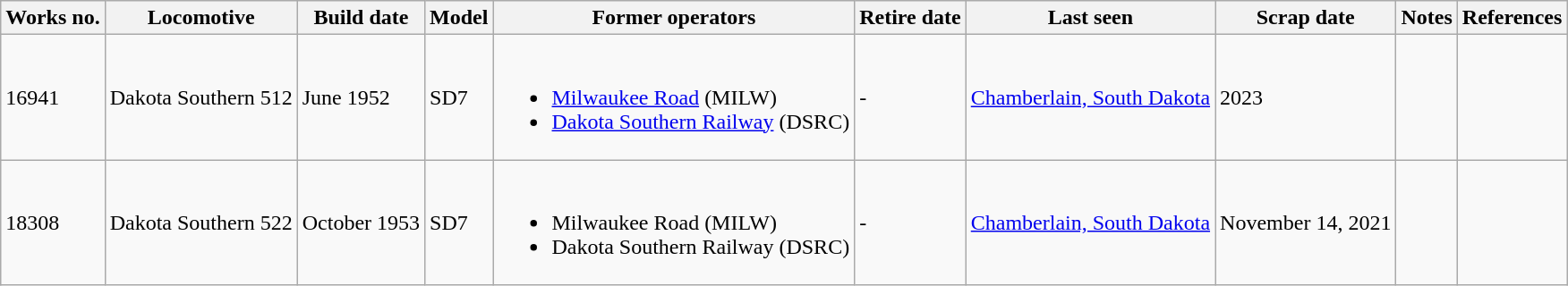<table class="wikitable">
<tr>
<th>Works no.</th>
<th>Locomotive</th>
<th>Build date</th>
<th>Model</th>
<th>Former operators</th>
<th>Retire date</th>
<th>Last seen</th>
<th>Scrap date</th>
<th>Notes</th>
<th>References</th>
</tr>
<tr>
<td>16941</td>
<td>Dakota Southern 512</td>
<td>June 1952</td>
<td>SD7</td>
<td><br><ul><li><a href='#'>Milwaukee Road</a> (MILW)</li><li><a href='#'>Dakota Southern Railway</a> (DSRC)</li></ul></td>
<td>-</td>
<td><a href='#'>Chamberlain, South Dakota</a></td>
<td>2023</td>
<td></td>
<td></td>
</tr>
<tr>
<td>18308</td>
<td>Dakota Southern 522</td>
<td>October 1953</td>
<td>SD7</td>
<td><br><ul><li>Milwaukee Road (MILW)</li><li>Dakota Southern Railway (DSRC)</li></ul></td>
<td>-</td>
<td><a href='#'>Chamberlain, South Dakota</a></td>
<td>November 14, 2021</td>
<td></td>
<td></td>
</tr>
</table>
